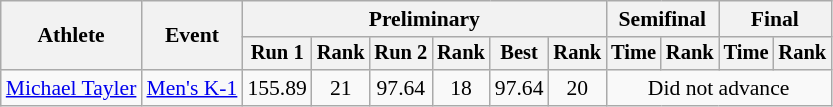<table class="wikitable" style="font-size:90%">
<tr>
<th rowspan=2>Athlete</th>
<th rowspan=2>Event</th>
<th colspan="6">Preliminary</th>
<th colspan="2">Semifinal</th>
<th colspan="2">Final</th>
</tr>
<tr style="font-size:95%">
<th>Run 1</th>
<th>Rank</th>
<th>Run 2</th>
<th>Rank</th>
<th>Best</th>
<th>Rank</th>
<th>Time</th>
<th>Rank</th>
<th>Time</th>
<th>Rank</th>
</tr>
<tr align=center>
<td align=left><a href='#'>Michael Tayler</a></td>
<td align=left><a href='#'>Men's K-1</a></td>
<td>155.89</td>
<td>21</td>
<td>97.64</td>
<td>18</td>
<td>97.64</td>
<td>20</td>
<td colspan=4>Did not advance</td>
</tr>
</table>
